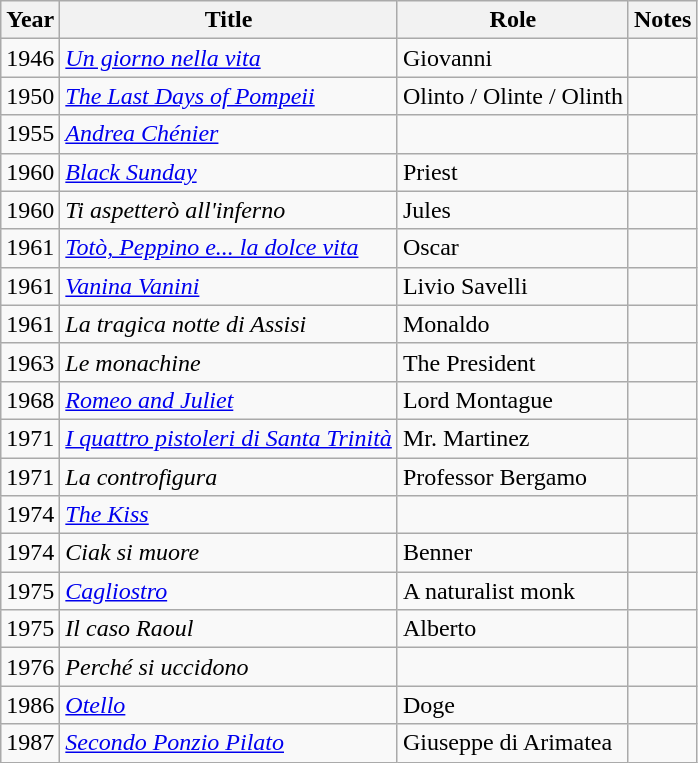<table class="wikitable">
<tr>
<th>Year</th>
<th>Title</th>
<th>Role</th>
<th>Notes</th>
</tr>
<tr>
<td>1946</td>
<td><em><a href='#'>Un giorno nella vita</a></em></td>
<td>Giovanni</td>
<td></td>
</tr>
<tr>
<td>1950</td>
<td><em><a href='#'>The Last Days of Pompeii</a></em></td>
<td>Olinto / Olinte / Olinth</td>
<td></td>
</tr>
<tr>
<td>1955</td>
<td><em><a href='#'>Andrea Chénier</a></em></td>
<td></td>
<td></td>
</tr>
<tr>
<td>1960</td>
<td><em><a href='#'>Black Sunday</a></em></td>
<td>Priest</td>
<td></td>
</tr>
<tr>
<td>1960</td>
<td><em>Ti aspetterò all'inferno</em></td>
<td>Jules</td>
<td></td>
</tr>
<tr>
<td>1961</td>
<td><em><a href='#'>Totò, Peppino e... la dolce vita</a></em></td>
<td>Oscar</td>
<td></td>
</tr>
<tr>
<td>1961</td>
<td><em><a href='#'>Vanina Vanini</a></em></td>
<td>Livio Savelli</td>
<td></td>
</tr>
<tr>
<td>1961</td>
<td><em>La tragica notte di Assisi</em></td>
<td>Monaldo</td>
<td></td>
</tr>
<tr>
<td>1963</td>
<td><em>Le monachine</em></td>
<td>The President</td>
<td></td>
</tr>
<tr>
<td>1968</td>
<td><em><a href='#'>Romeo and Juliet</a></em></td>
<td>Lord Montague</td>
<td></td>
</tr>
<tr>
<td>1971</td>
<td><em><a href='#'>I quattro pistoleri di Santa Trinità</a></em></td>
<td>Mr. Martinez</td>
<td></td>
</tr>
<tr>
<td>1971</td>
<td><em>La controfigura</em></td>
<td>Professor Bergamo</td>
<td></td>
</tr>
<tr>
<td>1974</td>
<td><em><a href='#'>The Kiss</a></em></td>
<td></td>
<td></td>
</tr>
<tr>
<td>1974</td>
<td><em>Ciak si muore</em></td>
<td>Benner</td>
<td></td>
</tr>
<tr>
<td>1975</td>
<td><em><a href='#'>Cagliostro</a></em></td>
<td>A naturalist monk</td>
<td></td>
</tr>
<tr>
<td>1975</td>
<td><em>Il caso Raoul</em></td>
<td>Alberto</td>
<td></td>
</tr>
<tr>
<td>1976</td>
<td><em>Perché si uccidono</em></td>
<td></td>
<td></td>
</tr>
<tr>
<td>1986</td>
<td><em><a href='#'>Otello</a></em></td>
<td>Doge</td>
<td></td>
</tr>
<tr>
<td>1987</td>
<td><em><a href='#'>Secondo Ponzio Pilato</a></em></td>
<td>Giuseppe di Arimatea</td>
<td></td>
</tr>
</table>
